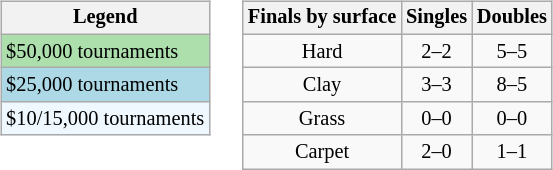<table>
<tr valign=top>
<td><br><table class=wikitable style="font-size:85%">
<tr>
<th>Legend</th>
</tr>
<tr style="background:#addfad;">
<td>$50,000 tournaments</td>
</tr>
<tr style="background:lightblue;">
<td>$25,000 tournaments</td>
</tr>
<tr style="background:#f0f8ff;">
<td>$10/15,000 tournaments</td>
</tr>
</table>
</td>
<td></td>
<td><br><table class=wikitable style="text-align: center; font-size:85%">
<tr>
<th>Finals by surface</th>
<th>Singles</th>
<th>Doubles</th>
</tr>
<tr>
<td>Hard</td>
<td>2–2</td>
<td>5–5</td>
</tr>
<tr>
<td>Clay</td>
<td>3–3</td>
<td>8–5</td>
</tr>
<tr>
<td>Grass</td>
<td>0–0</td>
<td>0–0</td>
</tr>
<tr>
<td>Carpet</td>
<td>2–0</td>
<td>1–1</td>
</tr>
</table>
</td>
</tr>
</table>
